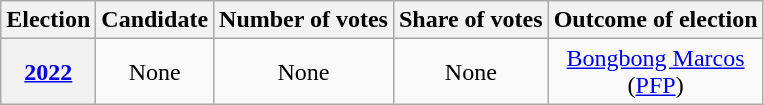<table class="sortable wikitable" style="text-align:center">
<tr>
<th>Election</th>
<th>Candidate</th>
<th>Number of votes</th>
<th>Share of votes</th>
<th>Outcome of election</th>
</tr>
<tr>
<th><a href='#'>2022</a></th>
<td>None</td>
<td>None</td>
<td>None</td>
<td><a href='#'>Bongbong Marcos</a><br>(<a href='#'>PFP</a>)</td>
</tr>
</table>
